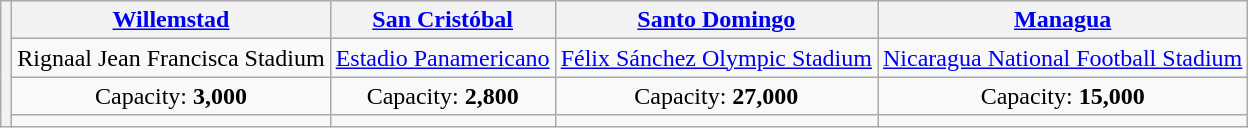<table class="wikitable" style="text-align:center">
<tr>
<th rowspan="4"></th>
<th><a href='#'>Willemstad</a></th>
<th><a href='#'>San Cristóbal</a></th>
<th><a href='#'>Santo Domingo</a></th>
<th><a href='#'>Managua</a></th>
</tr>
<tr>
<td>Rignaal Jean Francisca Stadium</td>
<td><a href='#'>Estadio Panamericano</a></td>
<td><a href='#'>Félix Sánchez Olympic Stadium</a></td>
<td><a href='#'>Nicaragua National Football Stadium</a></td>
</tr>
<tr>
<td>Capacity: <strong>3,000</strong></td>
<td>Capacity: <strong>2,800</strong></td>
<td>Capacity: <strong>27,000</strong></td>
<td>Capacity: <strong>15,000</strong></td>
</tr>
<tr>
<td></td>
<td></td>
<td></td>
<td></td>
</tr>
</table>
